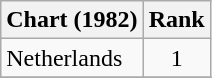<table class="wikitable">
<tr>
<th>Chart (1982)</th>
<th style="text-align:center;">Rank</th>
</tr>
<tr>
<td>Netherlands</td>
<td style="text-align:center;">1</td>
</tr>
<tr>
</tr>
</table>
